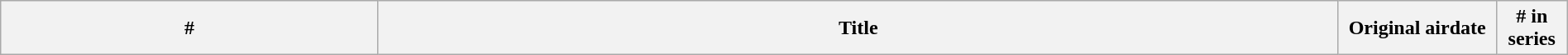<table class="wikitable plainrowheaders" width="100%">
<tr>
<th>#</th>
<th>Title</th>
<th width="120">Original airdate</th>
<th width="50"># in series<br></th>
</tr>
</table>
